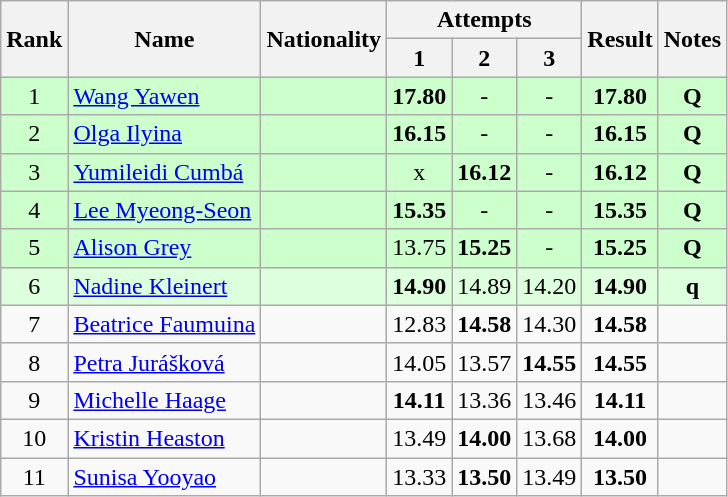<table class="wikitable sortable" style="text-align:center">
<tr>
<th rowspan=2>Rank</th>
<th rowspan=2>Name</th>
<th rowspan=2>Nationality</th>
<th colspan=3>Attempts</th>
<th rowspan=2>Result</th>
<th rowspan=2>Notes</th>
</tr>
<tr>
<th>1</th>
<th>2</th>
<th>3</th>
</tr>
<tr bgcolor=ccffcc>
<td>1</td>
<td align=left><a href='#'>Wang Yawen</a></td>
<td align=left></td>
<td><strong>17.80</strong></td>
<td>-</td>
<td>-</td>
<td><strong>17.80</strong></td>
<td><strong>Q</strong></td>
</tr>
<tr bgcolor=ccffcc>
<td>2</td>
<td align=left><a href='#'>Olga Ilyina</a></td>
<td align=left></td>
<td><strong>16.15</strong></td>
<td>-</td>
<td>-</td>
<td><strong>16.15</strong></td>
<td><strong>Q</strong></td>
</tr>
<tr bgcolor=ccffcc>
<td>3</td>
<td align=left><a href='#'>Yumileidi Cumbá</a></td>
<td align=left></td>
<td>x</td>
<td><strong>16.12</strong></td>
<td>-</td>
<td><strong>16.12</strong></td>
<td><strong>Q</strong></td>
</tr>
<tr bgcolor=ccffcc>
<td>4</td>
<td align=left><a href='#'>Lee Myeong-Seon</a></td>
<td align=left></td>
<td><strong>15.35</strong></td>
<td>-</td>
<td>-</td>
<td><strong>15.35</strong></td>
<td><strong>Q</strong></td>
</tr>
<tr bgcolor=ccffcc>
<td>5</td>
<td align=left><a href='#'>Alison Grey</a></td>
<td align=left></td>
<td>13.75</td>
<td><strong>15.25</strong></td>
<td>-</td>
<td><strong>15.25</strong></td>
<td><strong>Q</strong></td>
</tr>
<tr bgcolor=ddffdd>
<td>6</td>
<td align=left><a href='#'>Nadine Kleinert</a></td>
<td align=left></td>
<td><strong>14.90</strong></td>
<td>14.89</td>
<td>14.20</td>
<td><strong>14.90</strong></td>
<td><strong>q</strong></td>
</tr>
<tr>
<td>7</td>
<td align=left><a href='#'>Beatrice Faumuina</a></td>
<td align=left></td>
<td>12.83</td>
<td><strong>14.58</strong></td>
<td>14.30</td>
<td><strong>14.58</strong></td>
<td></td>
</tr>
<tr>
<td>8</td>
<td align=left><a href='#'>Petra Jurášková</a></td>
<td align=left></td>
<td>14.05</td>
<td>13.57</td>
<td><strong>14.55</strong></td>
<td><strong>14.55</strong></td>
<td></td>
</tr>
<tr>
<td>9</td>
<td align=left><a href='#'>Michelle Haage</a></td>
<td align=left></td>
<td><strong>14.11</strong></td>
<td>13.36</td>
<td>13.46</td>
<td><strong>14.11</strong></td>
<td></td>
</tr>
<tr>
<td>10</td>
<td align=left><a href='#'>Kristin Heaston</a></td>
<td align=left></td>
<td>13.49</td>
<td><strong>14.00</strong></td>
<td>13.68</td>
<td><strong>14.00</strong></td>
<td></td>
</tr>
<tr>
<td>11</td>
<td align=left><a href='#'>Sunisa Yooyao</a></td>
<td align=left></td>
<td>13.33</td>
<td><strong>13.50</strong></td>
<td>13.49</td>
<td><strong>13.50</strong></td>
<td></td>
</tr>
</table>
